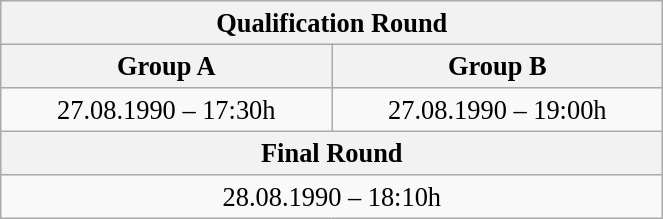<table class="wikitable" style=" text-align:center; font-size:110%;" width="35%">
<tr>
<th colspan="2">Qualification Round</th>
</tr>
<tr>
<th>Group A</th>
<th>Group B</th>
</tr>
<tr>
<td>27.08.1990 – 17:30h</td>
<td>27.08.1990 – 19:00h</td>
</tr>
<tr>
<th colspan="2">Final Round</th>
</tr>
<tr>
<td colspan="2">28.08.1990 – 18:10h</td>
</tr>
</table>
